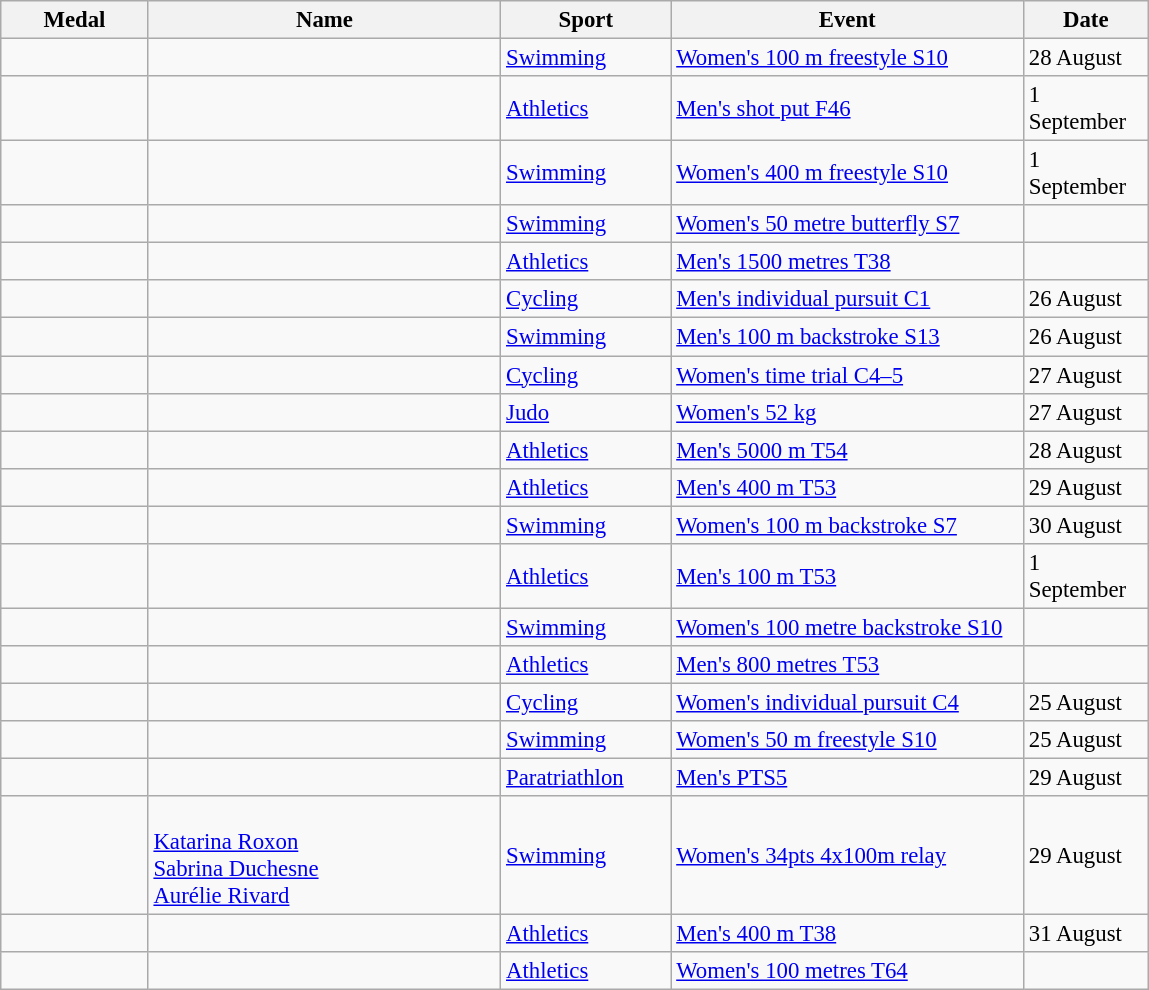<table class="wikitable sortable" style="font-size:95%">
<tr>
<th style="width:6em">Medal</th>
<th style="width:15em">Name</th>
<th style="width:7em">Sport</th>
<th style="width:15em">Event</th>
<th style="width:5em">Date</th>
</tr>
<tr>
<td></td>
<td></td>
<td><a href='#'>Swimming</a></td>
<td><a href='#'>Women's 100 m freestyle S10</a></td>
<td>28 August</td>
</tr>
<tr>
<td></td>
<td></td>
<td><a href='#'>Athletics</a></td>
<td><a href='#'>Men's shot put F46</a></td>
<td>1 September</td>
</tr>
<tr>
<td></td>
<td></td>
<td><a href='#'>Swimming</a></td>
<td><a href='#'>Women's 400 m freestyle S10</a></td>
<td>1 September</td>
</tr>
<tr>
<td></td>
<td></td>
<td><a href='#'>Swimming</a></td>
<td><a href='#'>Women's 50 metre butterfly S7</a></td>
<td></td>
</tr>
<tr>
<td></td>
<td></td>
<td><a href='#'>Athletics</a></td>
<td><a href='#'>Men's 1500 metres T38</a></td>
<td></td>
</tr>
<tr>
<td></td>
<td></td>
<td><a href='#'>Cycling</a></td>
<td><a href='#'>Men's individual pursuit C1</a></td>
<td>26 August</td>
</tr>
<tr>
<td></td>
<td></td>
<td><a href='#'>Swimming</a></td>
<td><a href='#'>Men's 100 m backstroke S13</a></td>
<td>26 August</td>
</tr>
<tr>
<td></td>
<td></td>
<td><a href='#'>Cycling</a></td>
<td><a href='#'>Women's time trial C4–5</a></td>
<td>27 August</td>
</tr>
<tr>
<td></td>
<td></td>
<td><a href='#'>Judo</a></td>
<td><a href='#'>Women's 52 kg</a></td>
<td>27 August</td>
</tr>
<tr>
<td></td>
<td></td>
<td><a href='#'>Athletics</a></td>
<td><a href='#'>Men's 5000 m T54</a></td>
<td>28 August</td>
</tr>
<tr>
<td></td>
<td></td>
<td><a href='#'>Athletics</a></td>
<td><a href='#'>Men's 400 m T53</a></td>
<td>29 August</td>
</tr>
<tr>
<td></td>
<td></td>
<td><a href='#'>Swimming</a></td>
<td><a href='#'>Women's 100 m backstroke S7</a></td>
<td>30 August</td>
</tr>
<tr>
<td></td>
<td></td>
<td><a href='#'>Athletics</a></td>
<td><a href='#'>Men's 100 m T53</a></td>
<td>1 September</td>
</tr>
<tr>
<td></td>
<td></td>
<td><a href='#'>Swimming</a></td>
<td><a href='#'>Women's 100 metre backstroke S10</a></td>
<td></td>
</tr>
<tr>
<td></td>
<td></td>
<td><a href='#'>Athletics</a></td>
<td><a href='#'>Men's 800 metres T53</a></td>
<td></td>
</tr>
<tr>
<td></td>
<td></td>
<td><a href='#'>Cycling</a></td>
<td><a href='#'>Women's individual pursuit C4</a></td>
<td>25 August</td>
</tr>
<tr>
<td></td>
<td></td>
<td><a href='#'>Swimming</a></td>
<td><a href='#'>Women's 50 m freestyle S10</a></td>
<td>25 August</td>
</tr>
<tr>
<td></td>
<td></td>
<td><a href='#'>Paratriathlon</a></td>
<td><a href='#'>Men's PTS5</a></td>
<td>29 August</td>
</tr>
<tr>
<td></td>
<td><br><a href='#'>Katarina Roxon</a><br><a href='#'>Sabrina Duchesne</a><br><a href='#'>Aurélie Rivard</a></td>
<td><a href='#'>Swimming</a></td>
<td><a href='#'>Women's 34pts 4x100m relay</a></td>
<td>29 August</td>
</tr>
<tr>
<td></td>
<td></td>
<td><a href='#'>Athletics</a></td>
<td><a href='#'>Men's 400 m T38</a></td>
<td>31 August</td>
</tr>
<tr>
<td></td>
<td></td>
<td><a href='#'>Athletics</a></td>
<td><a href='#'>Women's 100 metres T64</a></td>
<td></td>
</tr>
</table>
